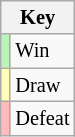<table class="wikitable" style="font-size: 85%">
<tr>
<th colspan="2">Key</th>
</tr>
<tr>
<td bgcolor=#BBF3BB></td>
<td>Win</td>
</tr>
<tr>
<td bgcolor=#FFFFBB></td>
<td>Draw</td>
</tr>
<tr>
<td bgcolor=#FFBBBB></td>
<td>Defeat</td>
</tr>
</table>
